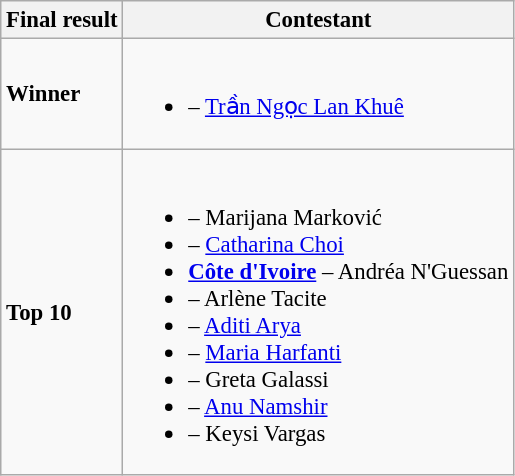<table class="wikitable sortable" style="font-size:95%;">
<tr>
<th>Final result</th>
<th>Contestant</th>
</tr>
<tr>
<td><strong>Winner</strong></td>
<td><br><ul><li><strong></strong> – <a href='#'>Trần Ngọc Lan Khuê</a></li></ul></td>
</tr>
<tr>
<td><strong>Top 10</strong></td>
<td><br><ul><li><strong></strong> – Marijana Marković</li><li><strong></strong> – <a href='#'>Catharina Choi</a></li><li><strong> <a href='#'>Côte d'Ivoire</a></strong> – Andréa N'Guessan</li><li><strong></strong> – Arlène Tacite</li><li><strong></strong> – <a href='#'>Aditi Arya</a></li><li><strong></strong> – <a href='#'>Maria Harfanti</a></li><li><strong></strong> – Greta Galassi</li><li><strong></strong> – <a href='#'>Anu Namshir</a></li><li><strong></strong> – Keysi Vargas</li></ul></td>
</tr>
</table>
